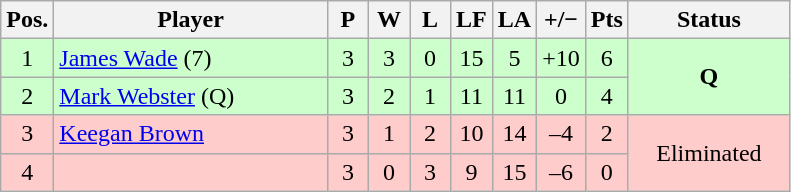<table class="wikitable" style="text-align:center; margin: 1em auto 1em auto, align:left">
<tr>
<th width=20>Pos.</th>
<th width=175>Player</th>
<th width=20>P</th>
<th width=20>W</th>
<th width=20>L</th>
<th width=20>LF</th>
<th width=20>LA</th>
<th width=25>+/−</th>
<th width=20>Pts</th>
<th width=100>Status</th>
</tr>
<tr style="background:#CCFFCC;">
<td>1</td>
<td style="text-align:left;"> <a href='#'>James Wade</a> (7)</td>
<td>3</td>
<td>3</td>
<td>0</td>
<td>15</td>
<td>5</td>
<td>+10</td>
<td>6</td>
<td rowspan=2><strong>Q</strong></td>
</tr>
<tr style="background:#CCFFCC;">
<td>2</td>
<td style="text-align:left;"> <a href='#'>Mark Webster</a> (Q)</td>
<td>3</td>
<td>2</td>
<td>1</td>
<td>11</td>
<td>11</td>
<td>0</td>
<td>4</td>
</tr>
<tr style="background:#FFCCCC;">
<td>3</td>
<td style="text-align:left;"> <a href='#'>Keegan Brown</a></td>
<td>3</td>
<td>1</td>
<td>2</td>
<td>10</td>
<td>14</td>
<td>–4</td>
<td>2</td>
<td rowspan=2>Eliminated</td>
</tr>
<tr style="background:#FFCCCC;">
<td>4</td>
<td style="text-align:left;"></td>
<td>3</td>
<td>0</td>
<td>3</td>
<td>9</td>
<td>15</td>
<td>–6</td>
<td>0</td>
</tr>
</table>
